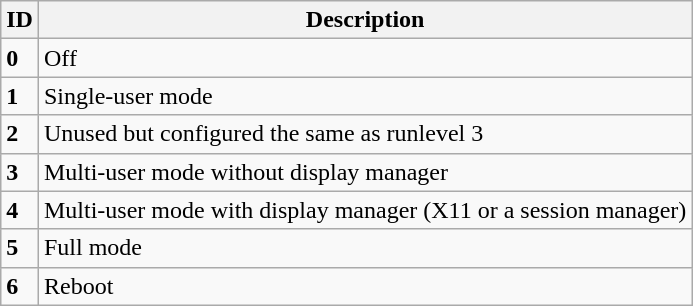<table class="wikitable">
<tr>
<th>ID</th>
<th>Description</th>
</tr>
<tr>
<td><strong>0</strong></td>
<td>Off</td>
</tr>
<tr>
<td><strong>1</strong></td>
<td>Single-user mode</td>
</tr>
<tr>
<td><strong>2</strong></td>
<td>Unused but configured the same as runlevel 3</td>
</tr>
<tr>
<td><strong>3</strong></td>
<td>Multi-user mode without display manager</td>
</tr>
<tr>
<td><strong>4</strong></td>
<td>Multi-user mode with display manager (X11 or a session manager)</td>
</tr>
<tr>
<td><strong>5</strong></td>
<td>Full mode</td>
</tr>
<tr>
<td><strong>6</strong></td>
<td>Reboot</td>
</tr>
</table>
